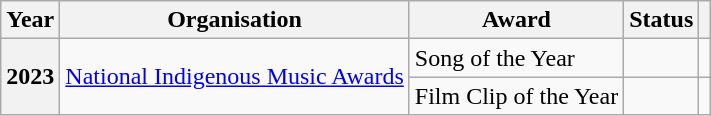<table class="wikitable plainrowheaders">
<tr>
<th scope="col">Year</th>
<th scope="col">Organisation</th>
<th scope="col">Award</th>
<th scope="col">Status</th>
<th scope="col"></th>
</tr>
<tr>
<th scope="row" rowspan="2">2023</th>
<td rowspan="2"><a href='#'>National Indigenous Music Awards</a></td>
<td>Song of the Year</td>
<td></td>
<td></td>
</tr>
<tr>
<td>Film Clip of the Year</td>
<td></td>
<td></td>
</tr>
</table>
